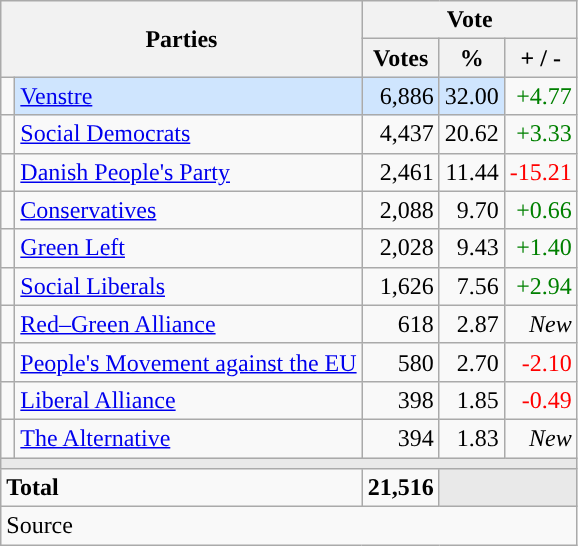<table class="wikitable" style="text-align:right;">
<tr>
<th style="text-align:centre;" rowspan="2" colspan="2" width="225">Parties</th>
<th colspan="3">Vote</th>
</tr>
<tr>
<th width="15">Votes</th>
<th width="15">%</th>
<th width="15">+ / -</th>
</tr>
<tr>
<td width="2" style="color:inherit;background:"></td>
<td bgcolor=#cfe5fe   align="left"><a href='#'>Venstre</a></td>
<td bgcolor=#cfe5fe>6,886</td>
<td bgcolor=#cfe5fe>32.00</td>
<td style=color:green;>+4.77</td>
</tr>
<tr>
<td width="2" style="color:inherit;background:"></td>
<td align="left"><a href='#'>Social Democrats</a></td>
<td>4,437</td>
<td>20.62</td>
<td style=color:green;>+3.33</td>
</tr>
<tr>
<td width="2" style="color:inherit;background:"></td>
<td align="left"><a href='#'>Danish People's Party</a></td>
<td>2,461</td>
<td>11.44</td>
<td style=color:red;>-15.21</td>
</tr>
<tr>
<td width="2" style="color:inherit;background:"></td>
<td align="left"><a href='#'>Conservatives</a></td>
<td>2,088</td>
<td>9.70</td>
<td style=color:green;>+0.66</td>
</tr>
<tr>
<td width="2" style="color:inherit;background:"></td>
<td align="left"><a href='#'>Green Left</a></td>
<td>2,028</td>
<td>9.43</td>
<td style=color:green;>+1.40</td>
</tr>
<tr>
<td width="2" style="color:inherit;background:"></td>
<td align="left"><a href='#'>Social Liberals</a></td>
<td>1,626</td>
<td>7.56</td>
<td style=color:green;>+2.94</td>
</tr>
<tr>
<td width="2" style="color:inherit;background:"></td>
<td align="left"><a href='#'>Red–Green Alliance</a></td>
<td>618</td>
<td>2.87</td>
<td><em>New</em></td>
</tr>
<tr>
<td width="2" style="color:inherit;background:"></td>
<td align="left"><a href='#'>People's Movement against the EU</a></td>
<td>580</td>
<td>2.70</td>
<td style=color:red;>-2.10</td>
</tr>
<tr>
<td width="2" style="color:inherit;background:"></td>
<td align="left"><a href='#'>Liberal Alliance</a></td>
<td>398</td>
<td>1.85</td>
<td style=color:red;>-0.49</td>
</tr>
<tr>
<td width="2" style="color:inherit;background:"></td>
<td align="left"><a href='#'>The Alternative</a></td>
<td>394</td>
<td>1.83</td>
<td><em>New</em></td>
</tr>
<tr>
<td colspan="7" bgcolor="#E9E9E9"></td>
</tr>
<tr>
<td align="left" colspan="2"><strong>Total</strong></td>
<td><strong>21,516</strong></td>
<td bgcolor="#E9E9E9" colspan="2"></td>
</tr>
<tr>
<td align="left" colspan="6">Source</td>
</tr>
</table>
